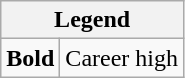<table class="wikitable">
<tr>
<th colspan="2">Legend</th>
</tr>
<tr>
<td><strong>Bold</strong></td>
<td>Career high</td>
</tr>
</table>
